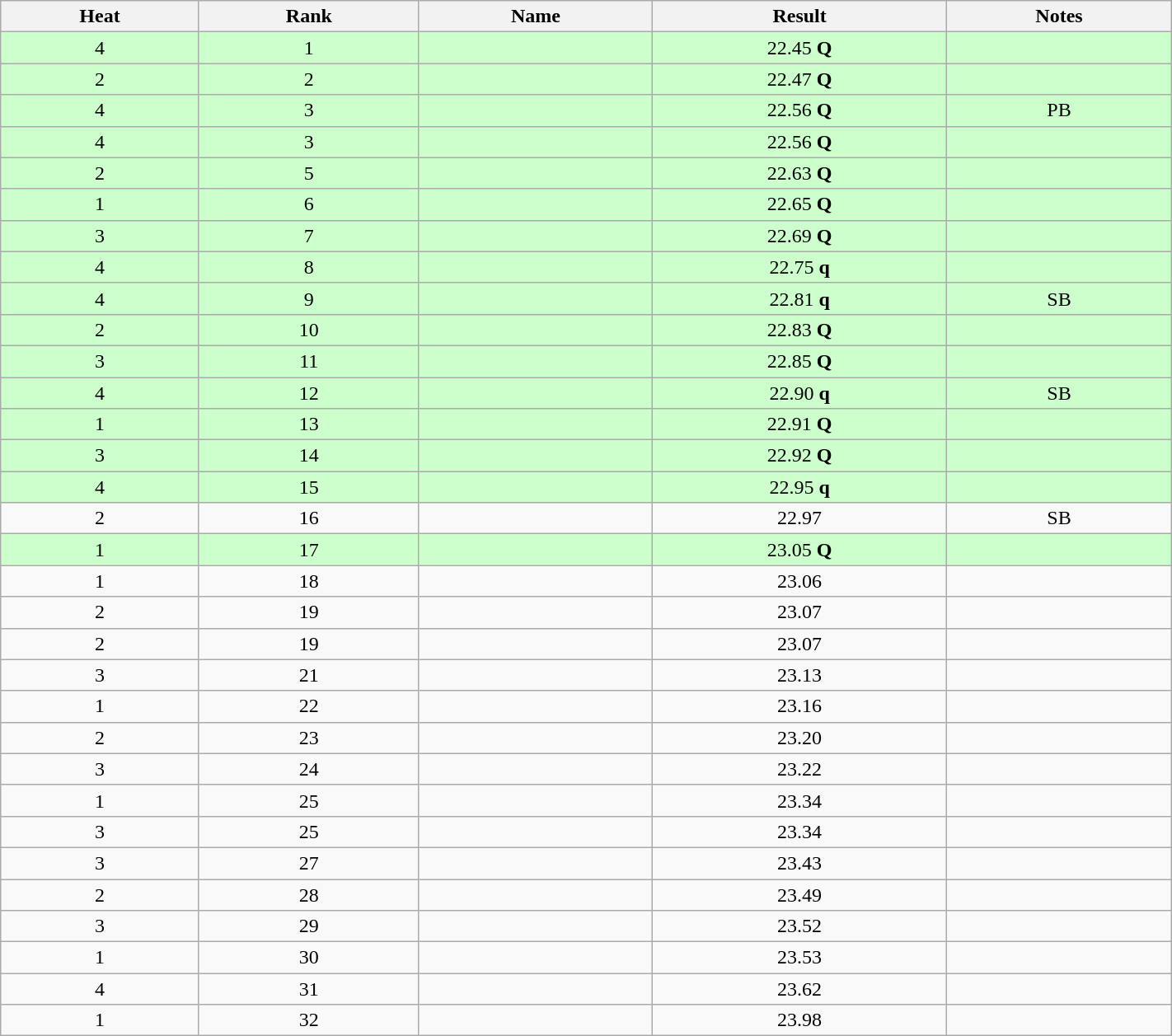<table class="sortable wikitable" width=75%>
<tr>
<th>Heat</th>
<th>Rank</th>
<th>Name</th>
<th>Result</th>
<th>Notes</th>
</tr>
<tr style="background:#ccffcc;" align="center">
<td>4</td>
<td>1</td>
<td align="left"></td>
<td>22.45 <strong>Q</strong></td>
<td></td>
</tr>
<tr style="background:#ccffcc;" align="center">
<td>2</td>
<td>2</td>
<td align="left"></td>
<td>22.47 <strong>Q</strong></td>
<td></td>
</tr>
<tr style="background:#ccffcc;" align="center">
<td>4</td>
<td>3</td>
<td align="left"></td>
<td>22.56 <strong>Q</strong></td>
<td>PB</td>
</tr>
<tr style="background:#ccffcc;" align="center">
<td>4</td>
<td>3</td>
<td align="left"></td>
<td>22.56 <strong>Q</strong></td>
<td></td>
</tr>
<tr style="background:#ccffcc;" align="center">
<td>2</td>
<td>5</td>
<td align="left"></td>
<td>22.63 <strong>Q</strong></td>
<td></td>
</tr>
<tr style="background:#ccffcc;" align="center">
<td>1</td>
<td>6</td>
<td align="left"></td>
<td>22.65 <strong>Q</strong></td>
<td></td>
</tr>
<tr style="background:#ccffcc;" align="center">
<td>3</td>
<td>7</td>
<td align="left"></td>
<td>22.69 <strong>Q</strong></td>
<td></td>
</tr>
<tr style="background:#ccffcc;" align="center">
<td>4</td>
<td>8</td>
<td align="left"></td>
<td>22.75 <strong>q</strong></td>
<td></td>
</tr>
<tr style="background:#ccffcc;" align="center">
<td>4</td>
<td>9</td>
<td align="left"></td>
<td>22.81 <strong>q</strong></td>
<td>SB</td>
</tr>
<tr style="background:#ccffcc;" align="center">
<td>2</td>
<td>10</td>
<td align="left"></td>
<td>22.83 <strong>Q</strong></td>
<td></td>
</tr>
<tr style="background:#ccffcc;" align="center">
<td>3</td>
<td>11</td>
<td align="left"></td>
<td>22.85 <strong>Q</strong></td>
<td></td>
</tr>
<tr style="background:#ccffcc;" align="center">
<td>4</td>
<td>12</td>
<td align="left"></td>
<td>22.90 <strong>q</strong></td>
<td>SB</td>
</tr>
<tr style="background:#ccffcc;" align="center">
<td>1</td>
<td>13</td>
<td align="left"></td>
<td>22.91 <strong>Q</strong></td>
<td></td>
</tr>
<tr style="background:#ccffcc;" align="center">
<td>3</td>
<td>14</td>
<td align="left"></td>
<td>22.92 <strong>Q</strong></td>
<td></td>
</tr>
<tr style="background:#ccffcc;" align="center">
<td>4</td>
<td>15</td>
<td align="left"></td>
<td>22.95 <strong>q</strong></td>
<td></td>
</tr>
<tr align="center">
<td>2</td>
<td>16</td>
<td align="left"></td>
<td>22.97</td>
<td>SB</td>
</tr>
<tr style="background:#ccffcc;" align="center">
<td>1</td>
<td>17</td>
<td align="left"></td>
<td>23.05 <strong>Q</strong></td>
<td></td>
</tr>
<tr align="center">
<td>1</td>
<td>18</td>
<td align="left"></td>
<td>23.06</td>
<td></td>
</tr>
<tr align="center">
<td>2</td>
<td>19</td>
<td align="left"></td>
<td>23.07</td>
<td></td>
</tr>
<tr align="center">
<td>2</td>
<td>19</td>
<td align="left"></td>
<td>23.07</td>
<td></td>
</tr>
<tr align="center">
<td>3</td>
<td>21</td>
<td align="left"></td>
<td>23.13</td>
<td></td>
</tr>
<tr align="center">
<td>1</td>
<td>22</td>
<td align="left"></td>
<td>23.16</td>
<td></td>
</tr>
<tr align="center">
<td>2</td>
<td>23</td>
<td align="left"></td>
<td>23.20</td>
<td></td>
</tr>
<tr align="center">
<td>3</td>
<td>24</td>
<td align="left"></td>
<td>23.22</td>
<td></td>
</tr>
<tr align="center">
<td>1</td>
<td>25</td>
<td align="left"></td>
<td>23.34</td>
<td></td>
</tr>
<tr align="center">
<td>3</td>
<td>25</td>
<td align="left"></td>
<td>23.34</td>
<td></td>
</tr>
<tr align="center">
<td>3</td>
<td>27</td>
<td align="left"></td>
<td>23.43</td>
<td></td>
</tr>
<tr align="center">
<td>2</td>
<td>28</td>
<td align="left"></td>
<td>23.49</td>
<td></td>
</tr>
<tr align="center">
<td>3</td>
<td>29</td>
<td align="left"></td>
<td>23.52</td>
<td></td>
</tr>
<tr align="center">
<td>1</td>
<td>30</td>
<td align="left"></td>
<td>23.53</td>
<td></td>
</tr>
<tr align="center">
<td>4</td>
<td>31</td>
<td align="left"></td>
<td>23.62</td>
<td></td>
</tr>
<tr align="center">
<td>1</td>
<td>32</td>
<td align="left"></td>
<td>23.98</td>
<td></td>
</tr>
</table>
